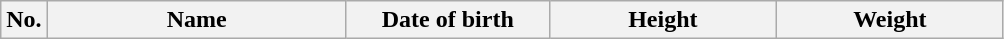<table class=wikitable sortable style=text-align:center;>
<tr>
<th>No.</th>
<th style=width:12em>Name</th>
<th style=width:8em>Date of birth</th>
<th style=width:9em>Height</th>
<th style=width:9em>Weight</th>
</tr>
</table>
